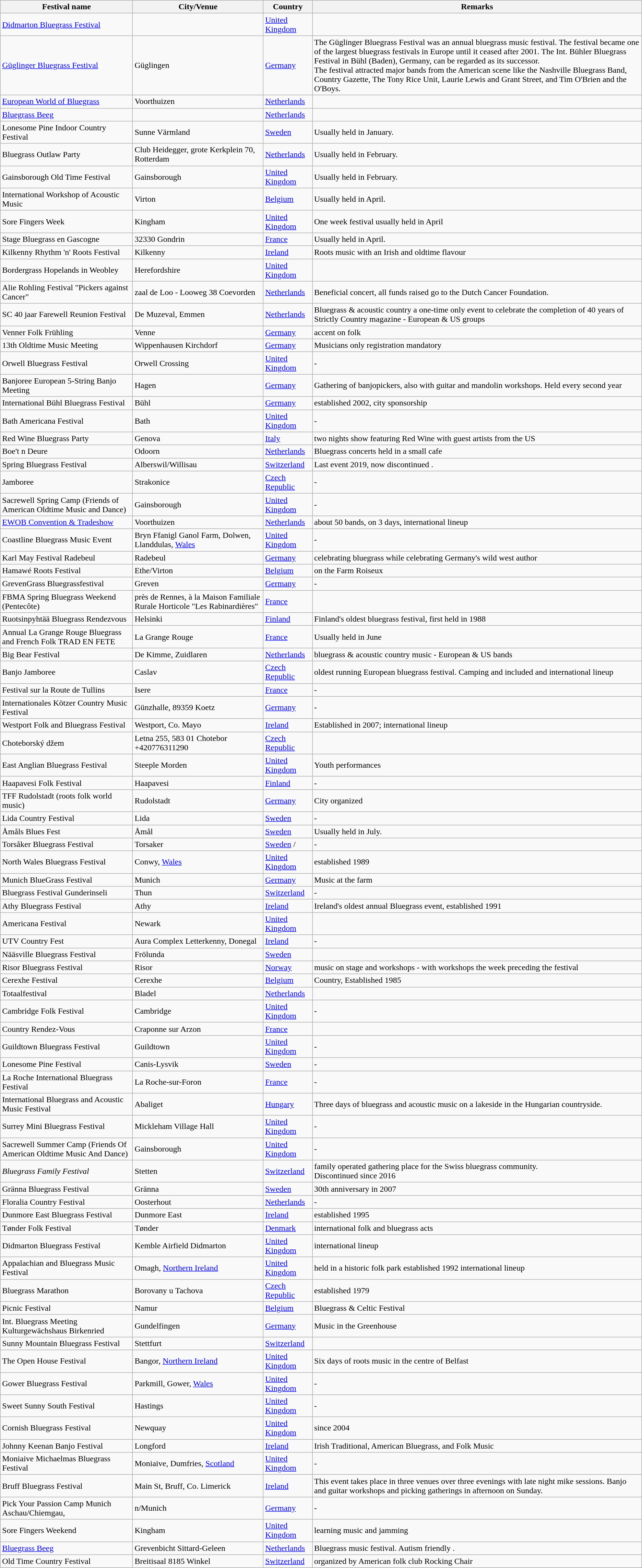<table class="wikitable sortable ">
<tr>
<th>Festival name</th>
<th>City/Venue</th>
<th>Country</th>
<th>Remarks</th>
</tr>
<tr>
<td><a href='#'>Didmarton Bluegrass Festival</a></td>
<td></td>
<td><a href='#'>United Kingdom</a></td>
</tr>
<tr>
<td><a href='#'>Güglinger Bluegrass Festival</a></td>
<td>Güglingen</td>
<td><a href='#'>Germany</a></td>
<td>The Güglinger Bluegrass Festival was an annual bluegrass music festival. The festival became one of the largest bluegrass festivals in Europe until it ceased after 2001. The Int. Bühler Bluegrass Festival in Bühl (Baden), Germany, can be regarded as its successor.<br>The festival attracted major bands from the American scene like the Nashville Bluegrass Band, Country Gazette, The Tony Rice Unit, Laurie Lewis and Grant Street, and Tim O'Brien and the O'Boys.</td>
</tr>
<tr>
<td><a href='#'>European World of Bluegrass</a></td>
<td>Voorthuizen</td>
<td><a href='#'>Netherlands</a></td>
<td></td>
</tr>
<tr>
<td><a href='#'>Bluegrass Beeg</a></td>
<td></td>
<td><a href='#'>Netherlands</a></td>
<td></td>
</tr>
<tr>
<td>Lonesome Pine Indoor Country Festival</td>
<td>Sunne Värmland</td>
<td><a href='#'>Sweden</a></td>
<td>Usually held in January.</td>
</tr>
<tr>
<td>Bluegrass Outlaw Party</td>
<td>Club Heidegger, grote Kerkplein 70, Rotterdam</td>
<td><a href='#'>Netherlands</a></td>
<td>Usually held in February.</td>
</tr>
<tr>
<td>Gainsborough Old Time Festival</td>
<td>Gainsborough</td>
<td><a href='#'>United Kingdom</a></td>
<td>Usually held in February.</td>
</tr>
<tr>
<td>International Workshop of Acoustic Music</td>
<td>Virton</td>
<td><a href='#'>Belgium</a></td>
<td>Usually held in April.</td>
</tr>
<tr>
<td>Sore Fingers Week</td>
<td>Kingham</td>
<td><a href='#'>United Kingdom</a></td>
<td>One week festival usually held in April</td>
</tr>
<tr>
<td>Stage Bluegrass en Gascogne</td>
<td>32330 Gondrin</td>
<td><a href='#'>France</a></td>
<td>Usually held in April.</td>
</tr>
<tr>
<td>Kilkenny Rhythm 'n' Roots Festival</td>
<td>Kilkenny</td>
<td><a href='#'>Ireland</a></td>
<td>Roots music with an Irish and oldtime flavour</td>
</tr>
<tr>
<td>Bordergrass Hopelands in Weobley</td>
<td>Herefordshire</td>
<td><a href='#'>United Kingdom</a></td>
<td></td>
</tr>
<tr>
<td>Alie Rohling Festival "Pickers against Cancer"</td>
<td>zaal de Loo - Looweg 38 Coevorden</td>
<td><a href='#'>Netherlands</a></td>
<td>Beneficial concert, all funds raised go to the Dutch Cancer Foundation.</td>
</tr>
<tr>
<td>SC 40 jaar Farewell Reunion Festival</td>
<td>De Muzeval, Emmen</td>
<td><a href='#'>Netherlands</a></td>
<td>Bluegrass & acoustic country a one-time only event to celebrate the completion of 40 years of Strictly Country magazine - European & US groups </td>
</tr>
<tr>
<td>Venner Folk Frühling</td>
<td>Venne</td>
<td><a href='#'>Germany</a></td>
<td>accent on folk</td>
</tr>
<tr>
<td>13th Oldtime Music Meeting</td>
<td>Wippenhausen Kirchdorf</td>
<td><a href='#'>Germany</a></td>
<td>Musicians only registration mandatory</td>
</tr>
<tr>
<td>Orwell Bluegrass Festival</td>
<td>Orwell Crossing</td>
<td><a href='#'>United Kingdom</a></td>
<td>-</td>
</tr>
<tr>
<td>Banjoree European 5-String Banjo Meeting</td>
<td>Hagen</td>
<td><a href='#'>Germany</a></td>
<td>Gathering of banjopickers, also with guitar and mandolin workshops. Held every second year</td>
</tr>
<tr>
<td>International Bühl Bluegrass Festival</td>
<td>Bühl</td>
<td><a href='#'>Germany</a></td>
<td>established 2002, city sponsorship</td>
</tr>
<tr>
<td>Bath Americana Festival</td>
<td>Bath</td>
<td><a href='#'>United Kingdom</a></td>
<td>-</td>
</tr>
<tr>
<td>Red Wine Bluegrass Party</td>
<td>Genova</td>
<td><a href='#'>Italy</a></td>
<td>two nights show featuring Red Wine with guest artists from the US</td>
</tr>
<tr>
<td>Boe't n Deure</td>
<td>Odoorn</td>
<td><a href='#'>Netherlands</a></td>
<td>Bluegrass concerts held in a small cafe</td>
</tr>
<tr>
<td>Spring Bluegrass Festival</td>
<td>Alberswil/Willisau</td>
<td><a href='#'>Switzerland</a></td>
<td>Last event 2019, now discontinued .</td>
</tr>
<tr>
<td>Jamboree</td>
<td>Strakonice</td>
<td><a href='#'>Czech Republic</a></td>
<td>-</td>
</tr>
<tr>
<td>Sacrewell Spring Camp (Friends of American Oldtime Music and Dance)</td>
<td>Gainsborough</td>
<td><a href='#'>United Kingdom</a></td>
<td>-</td>
</tr>
<tr>
<td><a href='#'>EWOB Convention & Tradeshow</a></td>
<td>Voorthuizen</td>
<td><a href='#'>Netherlands</a></td>
<td>about 50 bands, on 3 days, international lineup</td>
</tr>
<tr>
<td>Coastline Bluegrass Music Event</td>
<td>Bryn Ffanigl Ganol Farm, Dolwen, Llanddulas, <a href='#'>Wales</a></td>
<td><a href='#'>United Kingdom</a></td>
<td>-</td>
</tr>
<tr>
<td>Karl May Festival Radebeul</td>
<td>Radebeul</td>
<td><a href='#'>Germany</a></td>
<td>celebrating bluegrass while celebrating Germany's wild west author</td>
</tr>
<tr>
<td>Hamawé Roots Festival</td>
<td>Ethe/Virton</td>
<td><a href='#'>Belgium</a></td>
<td>on the Farm Roiseux</td>
</tr>
<tr>
<td>GrevenGrass Bluegrassfestival</td>
<td>Greven</td>
<td><a href='#'>Germany</a></td>
<td>-</td>
</tr>
<tr>
<td>FBMA Spring Bluegrass Weekend (Pentecôte)</td>
<td>près de Rennes, à la Maison Familiale Rurale Horticole "Les Rabinardières"</td>
<td><a href='#'>France</a></td>
</tr>
<tr>
<td>Ruotsinpyhtää Bluegrass Rendezvous</td>
<td>Helsinki</td>
<td><a href='#'>Finland</a></td>
<td>Finland's oldest bluegrass festival, first held in 1988</td>
</tr>
<tr>
<td>Annual La Grange Rouge Bluegrass and French Folk TRAD EN FETE</td>
<td>La Grange Rouge</td>
<td><a href='#'>France</a></td>
<td>Usually held in June</td>
</tr>
<tr>
<td>Big Bear Festival</td>
<td>De Kimme, Zuidlaren</td>
<td><a href='#'>Netherlands</a></td>
<td>bluegrass & acoustic country music - European & US bands</td>
</tr>
<tr>
<td>Banjo Jamboree</td>
<td>Caslav</td>
<td><a href='#'>Czech Republic</a><br></td>
<td>oldest running European bluegrass festival. Camping and included and international lineup</td>
</tr>
<tr>
<td>Festival sur la Route de Tullins</td>
<td>Isere</td>
<td><a href='#'>France</a></td>
<td>-</td>
</tr>
<tr>
<td>Internationales Kötzer Country Music Festival</td>
<td>Günzhalle, 89359 Koetz</td>
<td><a href='#'>Germany</a></td>
<td>-</td>
</tr>
<tr>
<td>Westport Folk and Bluegrass Festival</td>
<td>Westport, Co. Mayo</td>
<td><a href='#'>Ireland</a></td>
<td>Established in 2007; international lineup</td>
</tr>
<tr>
<td>Choteborský džem</td>
<td>Letna 255, 583 01 Chotebor +420776311290</td>
<td><a href='#'>Czech Republic</a></td>
<td></td>
</tr>
<tr>
<td>East Anglian Bluegrass Festival</td>
<td>Steeple Morden</td>
<td><a href='#'>United Kingdom</a></td>
<td>Youth performances</td>
</tr>
<tr>
<td>Haapavesi Folk Festival</td>
<td>Haapavesi</td>
<td><a href='#'>Finland</a></td>
<td>-</td>
</tr>
<tr>
<td>TFF Rudolstadt (roots folk world music)</td>
<td>Rudolstadt</td>
<td><a href='#'>Germany</a></td>
<td>City organized</td>
</tr>
<tr>
<td>Lida Country Festival</td>
<td>Lida</td>
<td><a href='#'>Sweden</a></td>
<td>-</td>
</tr>
<tr>
<td>Åmåls Blues Fest</td>
<td>Åmål</td>
<td><a href='#'>Sweden</a></td>
<td>Usually held in July.</td>
</tr>
<tr>
<td>Torsåker Bluegrass Festival</td>
<td>Torsaker</td>
<td><a href='#'>Sweden</a>  /</td>
<td>-</td>
</tr>
<tr>
<td>North Wales Bluegrass Festival</td>
<td>Conwy, <a href='#'>Wales</a></td>
<td><a href='#'>United Kingdom</a></td>
<td>established 1989</td>
</tr>
<tr>
<td>Munich BlueGrass Festival</td>
<td>Munich</td>
<td><a href='#'>Germany</a></td>
<td>Music at the farm</td>
</tr>
<tr>
<td>Bluegrass Festival Gunderinseli</td>
<td>Thun</td>
<td><a href='#'>Switzerland</a></td>
<td>-</td>
</tr>
<tr>
<td>Athy Bluegrass Festival</td>
<td>Athy</td>
<td><a href='#'>Ireland</a></td>
<td>Ireland's oldest annual Bluegrass event, established 1991</td>
</tr>
<tr>
<td>Americana Festival</td>
<td>Newark</td>
<td><a href='#'>United Kingdom</a></td>
</tr>
<tr>
<td>UTV Country Fest</td>
<td>Aura Complex Letterkenny, Donegal</td>
<td><a href='#'>Ireland</a></td>
<td>-</td>
</tr>
<tr>
<td>Nääsville Bluegrass Festival</td>
<td>Frölunda</td>
<td><a href='#'>Sweden</a></td>
<td></td>
</tr>
<tr>
<td>Risor Bluegrass Festival</td>
<td>Risor</td>
<td><a href='#'>Norway</a></td>
<td>music on stage and workshops - with workshops the week preceding the festival</td>
</tr>
<tr>
<td>Cerexhe Festival</td>
<td>Cerexhe</td>
<td><a href='#'>Belgium</a></td>
<td>Country, Established 1985 </td>
</tr>
<tr>
<td>Totaalfestival</td>
<td>Bladel</td>
<td><a href='#'>Netherlands</a></td>
</tr>
<tr>
<td>Cambridge Folk Festival</td>
<td>Cambridge</td>
<td><a href='#'>United Kingdom</a></td>
<td>-</td>
</tr>
<tr>
<td>Country Rendez-Vous</td>
<td>Craponne sur Arzon</td>
<td><a href='#'>France</a></td>
<td></td>
</tr>
<tr>
<td>Guildtown Bluegrass Festival</td>
<td>Guildtown</td>
<td><a href='#'>United Kingdom</a></td>
<td>-</td>
</tr>
<tr>
<td>Lonesome Pine Festival</td>
<td>Canis-Lysvik</td>
<td><a href='#'>Sweden</a></td>
<td>-</td>
</tr>
<tr>
<td>La Roche International Bluegrass Festival</td>
<td>La Roche-sur-Foron</td>
<td><a href='#'>France</a></td>
<td>-</td>
</tr>
<tr>
<td>International Bluegrass and Acoustic Music Festival</td>
<td>Abaliget</td>
<td><a href='#'>Hungary</a></td>
<td>Three days of bluegrass and acoustic music on a lakeside in the Hungarian countryside.</td>
</tr>
<tr>
<td>Surrey Mini Bluegrass Festival</td>
<td>Mickleham Village Hall</td>
<td><a href='#'>United Kingdom</a></td>
<td>-</td>
</tr>
<tr>
<td>Sacrewell Summer Camp (Friends Of American Oldtime Music And Dance)</td>
<td>Gainsborough</td>
<td><a href='#'>United Kingdom</a></td>
<td>-</td>
</tr>
<tr>
<td><em>Bluegrass Family Festival</em></td>
<td>Stetten</td>
<td><a href='#'>Switzerland</a></td>
<td>family operated gathering place for the Swiss bluegrass community.<br>Discontinued since 2016</td>
</tr>
<tr>
<td>Gränna Bluegrass Festival</td>
<td>Gränna</td>
<td><a href='#'>Sweden</a></td>
<td>30th anniversary in 2007</td>
</tr>
<tr>
<td>Floralia Country Festival</td>
<td>Oosterhout</td>
<td><a href='#'>Netherlands</a></td>
<td>-</td>
</tr>
<tr>
<td>Dunmore East Bluegrass Festival</td>
<td>Dunmore East</td>
<td><a href='#'>Ireland</a></td>
<td>established 1995</td>
</tr>
<tr>
<td>Tønder Folk Festival</td>
<td>Tønder</td>
<td><a href='#'>Denmark</a></td>
<td>international folk and bluegrass acts</td>
</tr>
<tr>
<td>Didmarton Bluegrass Festival</td>
<td>Kemble Airfield Didmarton</td>
<td><a href='#'>United Kingdom</a></td>
<td>international lineup</td>
</tr>
<tr>
<td>Appalachian and Bluegrass Music Festival</td>
<td>Omagh, <a href='#'>Northern Ireland</a></td>
<td><a href='#'>United Kingdom</a></td>
<td>held in a historic folk park established 1992 international lineup</td>
</tr>
<tr>
<td>Bluegrass Marathon</td>
<td>Borovany u Tachova</td>
<td><a href='#'>Czech Republic</a></td>
<td>established 1979</td>
</tr>
<tr>
<td>Picnic Festival</td>
<td>Namur</td>
<td><a href='#'>Belgium</a></td>
<td>Bluegrass & Celtic Festival</td>
</tr>
<tr>
<td>Int. Bluegrass Meeting Kulturgewächshaus Birkenried</td>
<td>Gundelfingen</td>
<td><a href='#'>Germany</a></td>
<td>Music in the Greenhouse</td>
</tr>
<tr>
<td>Sunny Mountain Bluegrass Festival</td>
<td>Stettfurt</td>
<td><a href='#'>Switzerland</a></td>
<td></td>
</tr>
<tr>
<td>The Open House Festival</td>
<td>Bangor, <a href='#'>Northern Ireland</a></td>
<td><a href='#'>United Kingdom</a></td>
<td>Six days of roots music in the centre of Belfast</td>
</tr>
<tr>
<td>Gower Bluegrass Festival</td>
<td>Parkmill, Gower,  <a href='#'>Wales</a></td>
<td><a href='#'>United Kingdom</a></td>
<td>-</td>
</tr>
<tr>
<td>Sweet Sunny South Festival</td>
<td>Hastings</td>
<td><a href='#'>United Kingdom</a></td>
<td>-</td>
</tr>
<tr>
<td>Cornish Bluegrass Festival</td>
<td>Newquay</td>
<td><a href='#'>United Kingdom</a></td>
<td>since 2004</td>
</tr>
<tr>
<td>Johnny Keenan Banjo Festival</td>
<td>Longford</td>
<td><a href='#'>Ireland</a></td>
<td>Irish Traditional, American Bluegrass, and Folk Music</td>
</tr>
<tr>
<td>Moniaive Michaelmas Bluegrass Festival</td>
<td>Moniaive, Dumfries, <a href='#'>Scotland</a></td>
<td><a href='#'>United Kingdom</a></td>
<td>-</td>
</tr>
<tr>
<td>Bruff Bluegrass Festival</td>
<td>Main St, Bruff, Co. Limerick</td>
<td><a href='#'>Ireland</a></td>
<td>This event takes place in three venues over three evenings with late night mike sessions.  Banjo and guitar workshops and picking gatherings in afternoon on Sunday.</td>
</tr>
<tr>
<td>Pick Your Passion Camp Munich Aschau/Chiemgau,</td>
<td>n/Munich</td>
<td><a href='#'>Germany</a></td>
<td>-</td>
</tr>
<tr>
<td>Sore Fingers Weekend</td>
<td>Kingham</td>
<td><a href='#'>United Kingdom</a></td>
<td>learning music and jamming</td>
</tr>
<tr>
<td><a href='#'>Bluegrass Beeg</a></td>
<td>Grevenbicht Sittard-Geleen</td>
<td><a href='#'>Netherlands</a></td>
<td>Bluegrass music festival.  Autism friendly .</td>
</tr>
<tr>
<td>Old Time Country Festival</td>
<td>Breitisaal 8185 Winkel</td>
<td><a href='#'>Switzerland</a></td>
<td>organized by American folk club Rocking Chair</td>
</tr>
</table>
